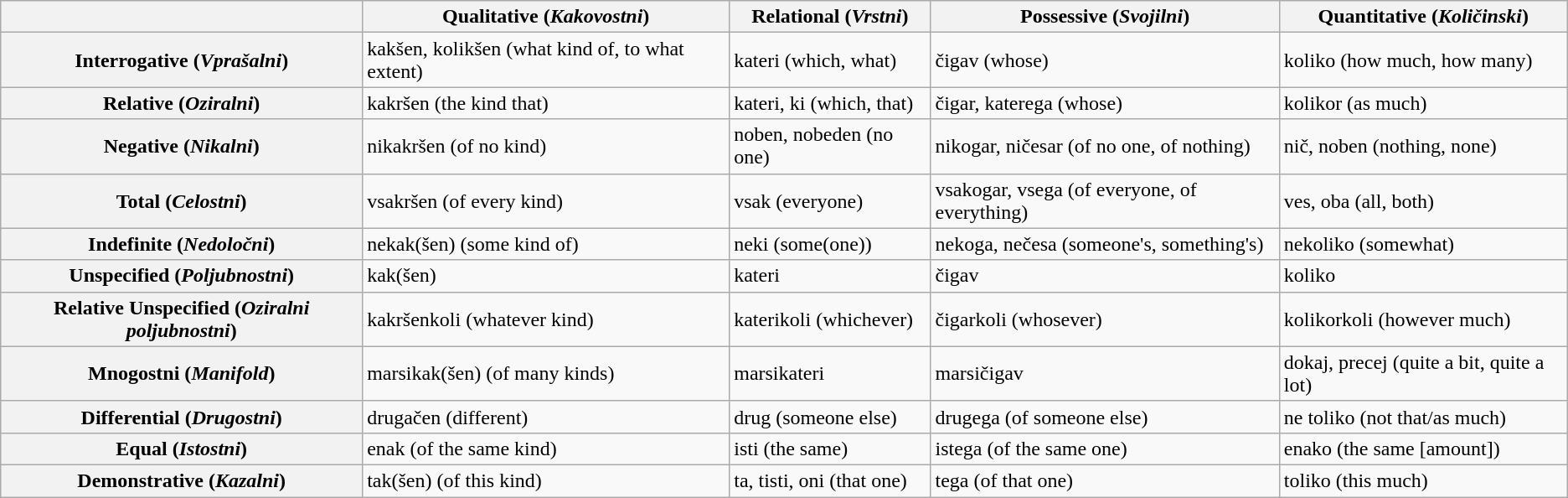<table class="wikitable">
<tr>
<th></th>
<th>Qualitative (<em>Kakovostni</em>)</th>
<th>Relational (<em>Vrstni</em>)</th>
<th>Possessive (<em>Svojilni</em>)</th>
<th>Quantitative (<em>Količinski</em>)</th>
</tr>
<tr>
<th>Interrogative (<em>Vprašalni</em>)</th>
<td>kakšen, kolikšen (what kind of, to what extent)</td>
<td>kateri (which, what)</td>
<td>čigav (whose)</td>
<td>koliko (how much, how many)</td>
</tr>
<tr>
<th>Relative (<em>Oziralni</em>)</th>
<td>kakršen (the kind that)</td>
<td>kateri, ki (which, that)</td>
<td>čigar, katerega (whose)</td>
<td>kolikor (as much)</td>
</tr>
<tr>
<th>Negative (<em>Nikalni</em>)</th>
<td>nikakršen (of no kind)</td>
<td>noben, nobeden (no one)</td>
<td>nikogar, ničesar (of no one, of nothing)</td>
<td>nič, noben (nothing, none)</td>
</tr>
<tr>
<th>Total (<em>Celostni</em>)</th>
<td>vsakršen (of every kind)</td>
<td>vsak (everyone)</td>
<td>vsakogar, vsega (of everyone, of everything)</td>
<td>ves, oba (all, both)</td>
</tr>
<tr>
<th>Indefinite (<em>Nedoločni</em>)</th>
<td>nekak(šen) (some kind of)</td>
<td>neki (some(one))</td>
<td>nekoga, nečesa (someone's, something's)</td>
<td>nekoliko (somewhat)</td>
</tr>
<tr>
<th>Unspecified (<em>Poljubnostni</em>)</th>
<td>kak(šen)</td>
<td>kateri</td>
<td>čigav</td>
<td>koliko</td>
</tr>
<tr>
<th>Relative Unspecified (<em>Oziralni poljubnostni</em>)</th>
<td>kakršenkoli (whatever kind)</td>
<td>katerikoli (whichever)</td>
<td>čigarkoli (whosever)</td>
<td>kolikorkoli (however much)</td>
</tr>
<tr>
<th>Mnogostni (<em>Manifold</em>)</th>
<td>marsikak(šen) (of many kinds)</td>
<td>marsikateri</td>
<td>marsičigav</td>
<td>dokaj, precej (quite a bit, quite a lot)</td>
</tr>
<tr>
<th>Differential (<em>Drugostni</em>)</th>
<td>drugačen (different)</td>
<td>drug (someone else)</td>
<td>drugega (of someone else)</td>
<td>ne toliko (not that/as much)</td>
</tr>
<tr>
<th>Equal (<em>Istostni</em>)</th>
<td>enak (of the same kind)</td>
<td>isti (the same)</td>
<td>istega (of the same one)</td>
<td>enako (the same [amount])</td>
</tr>
<tr>
<th>Demonstrative (<em>Kazalni</em>)</th>
<td>tak(šen) (of this kind)</td>
<td>ta, tisti, oni (that one)</td>
<td>tega (of that one)</td>
<td>toliko (this much)</td>
</tr>
</table>
